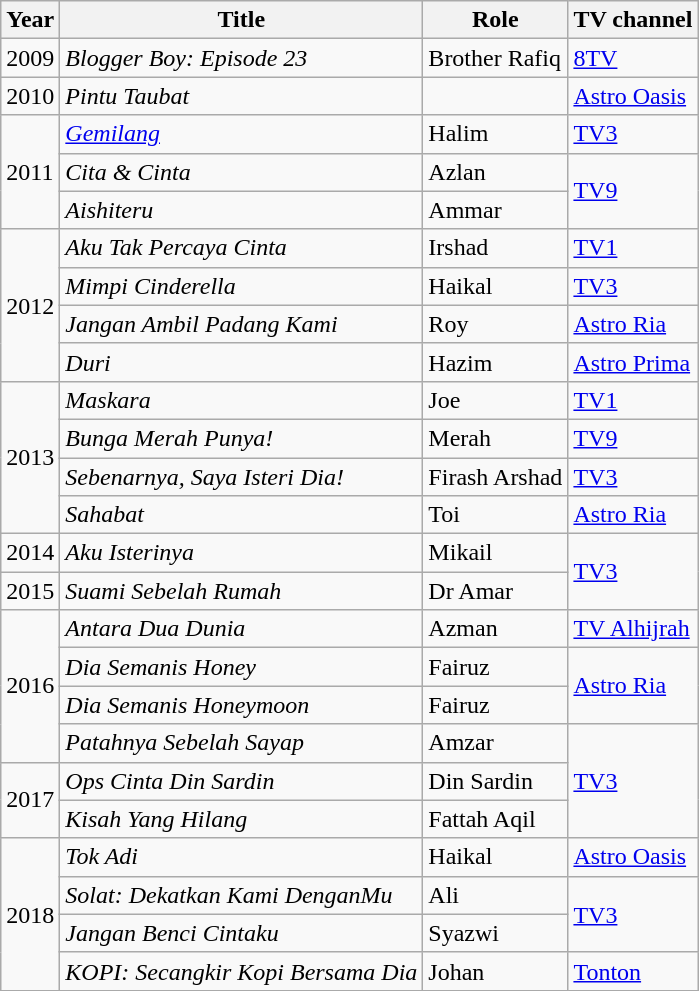<table class="wikitable">
<tr>
<th>Year</th>
<th>Title</th>
<th>Role</th>
<th>TV channel</th>
</tr>
<tr>
<td>2009</td>
<td><em>Blogger Boy: Episode 23</em></td>
<td>Brother Rafiq</td>
<td><a href='#'>8TV</a></td>
</tr>
<tr>
<td>2010</td>
<td><em>Pintu Taubat</em></td>
<td></td>
<td><a href='#'>Astro Oasis</a></td>
</tr>
<tr>
<td rowspan="3">2011</td>
<td><em><a href='#'>Gemilang</a></em></td>
<td>Halim</td>
<td><a href='#'>TV3</a></td>
</tr>
<tr>
<td><em>Cita & Cinta</em></td>
<td>Azlan</td>
<td rowspan="2"><a href='#'>TV9</a></td>
</tr>
<tr>
<td><em>Aishiteru</em></td>
<td>Ammar</td>
</tr>
<tr>
<td rowspan="4">2012</td>
<td><em>Aku Tak Percaya Cinta</em></td>
<td>Irshad</td>
<td><a href='#'>TV1</a></td>
</tr>
<tr>
<td><em>Mimpi Cinderella</em></td>
<td>Haikal</td>
<td><a href='#'>TV3</a></td>
</tr>
<tr>
<td><em>Jangan Ambil Padang Kami</em></td>
<td>Roy</td>
<td><a href='#'>Astro Ria</a></td>
</tr>
<tr>
<td><em>Duri</em></td>
<td>Hazim</td>
<td><a href='#'>Astro Prima</a></td>
</tr>
<tr>
<td rowspan="4">2013</td>
<td><em>Maskara</em></td>
<td>Joe</td>
<td><a href='#'>TV1</a></td>
</tr>
<tr>
<td><em>Bunga Merah Punya!</em></td>
<td>Merah</td>
<td><a href='#'>TV9</a></td>
</tr>
<tr>
<td><em>Sebenarnya, Saya Isteri Dia!</em></td>
<td>Firash Arshad</td>
<td><a href='#'>TV3</a></td>
</tr>
<tr>
<td><em>Sahabat</em></td>
<td>Toi</td>
<td><a href='#'>Astro Ria</a></td>
</tr>
<tr>
<td>2014</td>
<td><em>Aku Isterinya</em></td>
<td>Mikail</td>
<td rowspan="2"><a href='#'>TV3</a></td>
</tr>
<tr>
<td>2015</td>
<td><em>Suami Sebelah Rumah</em></td>
<td>Dr Amar</td>
</tr>
<tr>
<td rowspan="4">2016</td>
<td><em>Antara Dua Dunia</em></td>
<td>Azman</td>
<td><a href='#'>TV Alhijrah</a></td>
</tr>
<tr>
<td><em>Dia Semanis Honey</em></td>
<td>Fairuz</td>
<td rowspan=2><a href='#'>Astro Ria</a></td>
</tr>
<tr>
<td><em>Dia Semanis Honeymoon</em></td>
<td>Fairuz</td>
</tr>
<tr>
<td><em>Patahnya Sebelah Sayap</em></td>
<td>Amzar</td>
<td rowspan=3><a href='#'>TV3</a></td>
</tr>
<tr>
<td rowspan="2">2017</td>
<td><em>Ops Cinta Din Sardin</em></td>
<td>Din Sardin</td>
</tr>
<tr>
<td><em>Kisah Yang Hilang</em></td>
<td>Fattah Aqil</td>
</tr>
<tr>
<td rowspan="4">2018</td>
<td><em>Tok Adi</em></td>
<td>Haikal</td>
<td><a href='#'>Astro Oasis</a></td>
</tr>
<tr>
<td><em>Solat: Dekatkan Kami DenganMu</em></td>
<td>Ali</td>
<td rowspan=2><a href='#'>TV3</a></td>
</tr>
<tr>
<td><em>Jangan Benci Cintaku</em></td>
<td>Syazwi</td>
</tr>
<tr>
<td><em>KOPI: Secangkir Kopi Bersama Dia</em></td>
<td>Johan</td>
<td><a href='#'>Tonton</a></td>
</tr>
<tr>
</tr>
</table>
